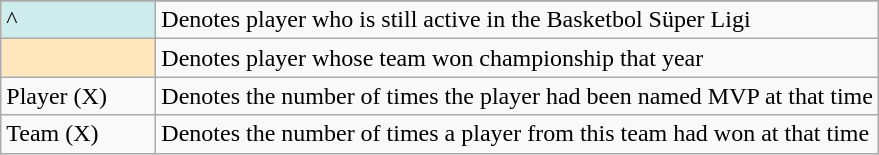<table class="wikitable">
<tr>
</tr>
<tr>
<td style="background-color:#CFECEC; border:1px solid #aaaaaa; width:6em">^</td>
<td>Denotes player who is still active in the Basketbol Süper Ligi</td>
</tr>
<tr>
<td style="background-color:#FFE6BD; border:1px solid #aaaaaa; width:6em"></td>
<td>Denotes player whose team won championship that year</td>
</tr>
<tr>
<td>Player (X)</td>
<td>Denotes the number of times the player had been named MVP at that time</td>
</tr>
<tr>
<td>Team (X)</td>
<td>Denotes the number of times a player from this team had won at that time</td>
</tr>
</table>
